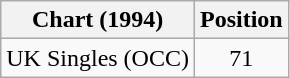<table class="wikitable">
<tr>
<th>Chart (1994)</th>
<th>Position</th>
</tr>
<tr>
<td>UK Singles (OCC)</td>
<td align="center">71</td>
</tr>
</table>
